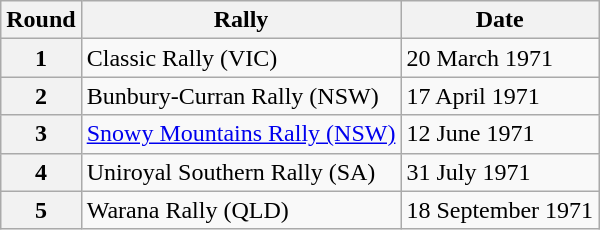<table class="wikitable" border="1">
<tr>
<th>Round</th>
<th>Rally</th>
<th>Date</th>
</tr>
<tr>
<th>1</th>
<td>Classic Rally (VIC)</td>
<td>20 March 1971</td>
</tr>
<tr>
<th>2</th>
<td>Bunbury-Curran Rally (NSW)</td>
<td>17 April 1971</td>
</tr>
<tr>
<th>3</th>
<td><a href='#'>Snowy Mountains Rally (NSW)</a></td>
<td>12 June 1971</td>
</tr>
<tr>
<th>4</th>
<td>Uniroyal Southern Rally (SA)</td>
<td>31 July 1971</td>
</tr>
<tr>
<th>5</th>
<td>Warana Rally (QLD)</td>
<td>18 September 1971</td>
</tr>
</table>
